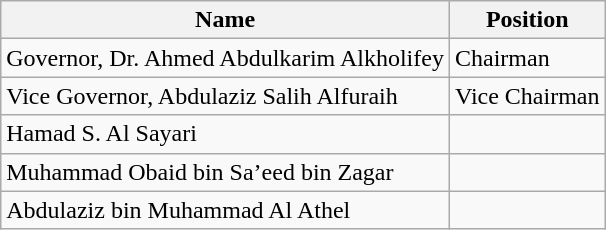<table class="wikitable">
<tr>
<th>Name</th>
<th>Position</th>
</tr>
<tr>
<td>Governor, Dr. Ahmed Abdulkarim Alkholifey</td>
<td>Chairman</td>
</tr>
<tr>
<td>Vice Governor, Abdulaziz Salih Alfuraih</td>
<td>Vice Chairman</td>
</tr>
<tr>
<td>Hamad S. Al Sayari</td>
<td></td>
</tr>
<tr>
<td>Muhammad Obaid bin Sa’eed bin Zagar</td>
<td></td>
</tr>
<tr>
<td>Abdulaziz bin Muhammad Al Athel</td>
<td></td>
</tr>
</table>
